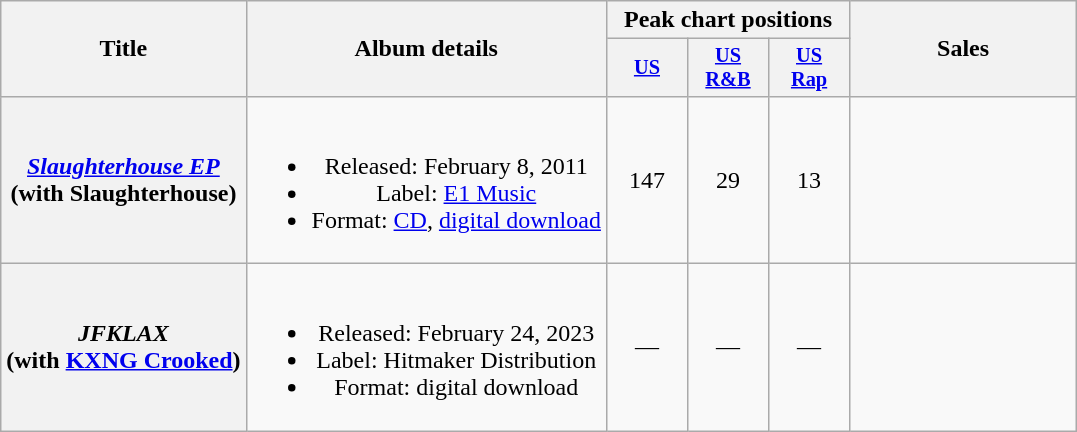<table style="text-align:center;" class="wikitable plainrowheaders">
<tr>
<th scope="col" rowspan="2">Title</th>
<th scope="col" rowspan="2">Album details</th>
<th scope="col" colspan="3">Peak chart positions</th>
<th scope="col" style="width:9em;" rowspan="2">Sales</th>
</tr>
<tr>
<th scope="col" style="width:3.5em;font-size:85%;"><a href='#'>US</a><br></th>
<th scope="col" style="width:3.5em;font-size:85%;"><a href='#'>US<br>R&B</a><br></th>
<th scope="col" style="width:3.5em;font-size:85%;"><a href='#'>US<br>Rap</a><br></th>
</tr>
<tr>
<th scope="row"><em><a href='#'>Slaughterhouse EP</a></em><br><span>(with Slaughterhouse)</span></th>
<td><br><ul><li>Released: February 8, 2011</li><li>Label: <a href='#'>E1 Music</a></li><li>Format: <a href='#'>CD</a>, <a href='#'>digital download</a></li></ul></td>
<td>147</td>
<td>29</td>
<td>13</td>
<td></td>
</tr>
<tr>
<th scope="row"><em>JFKLAX</em><br><span>(with <a href='#'>KXNG Crooked</a>)</span></th>
<td><br><ul><li>Released: February 24, 2023</li><li>Label: Hitmaker Distribution</li><li>Format: digital download</li></ul></td>
<td>—</td>
<td>—</td>
<td>—</td>
<td></td>
</tr>
</table>
